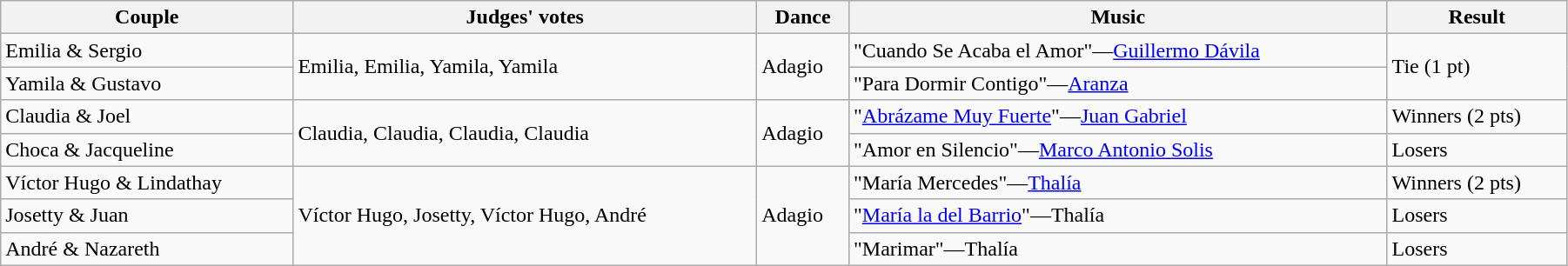<table class="wikitable sortable" style="width:95%; white-space:nowrap">
<tr>
<th>Couple</th>
<th>Judges' votes</th>
<th>Dance</th>
<th>Music</th>
<th>Result</th>
</tr>
<tr>
<td>Emilia & Sergio</td>
<td rowspan=2>Emilia, Emilia, Yamila, Yamila</td>
<td rowspan=2>Adagio</td>
<td>"Cuando Se Acaba el Amor"—<a href='#'>Guillermo Dávila</a></td>
<td rowspan=2>Tie (1 pt)</td>
</tr>
<tr>
<td>Yamila & Gustavo</td>
<td>"Para Dormir Contigo"—<a href='#'>Aranza</a></td>
</tr>
<tr>
<td>Claudia & Joel</td>
<td rowspan=2>Claudia, Claudia, Claudia, Claudia</td>
<td rowspan=2>Adagio</td>
<td>"<a href='#'>Abrázame Muy Fuerte</a>"—<a href='#'>Juan Gabriel</a></td>
<td>Winners (2 pts)</td>
</tr>
<tr>
<td>Choca & Jacqueline</td>
<td>"Amor en Silencio"—<a href='#'>Marco Antonio Solis</a></td>
<td>Losers</td>
</tr>
<tr>
<td>Víctor Hugo & Lindathay</td>
<td rowspan=3>Víctor Hugo, Josetty, Víctor Hugo, André</td>
<td rowspan=3>Adagio</td>
<td>"María Mercedes"—<a href='#'>Thalía</a></td>
<td>Winners (2 pts)</td>
</tr>
<tr>
<td>Josetty & Juan</td>
<td>"<a href='#'>María la del Barrio</a>"—Thalía</td>
<td>Losers</td>
</tr>
<tr>
<td>André & Nazareth</td>
<td>"Marimar"—Thalía</td>
<td>Losers</td>
</tr>
</table>
